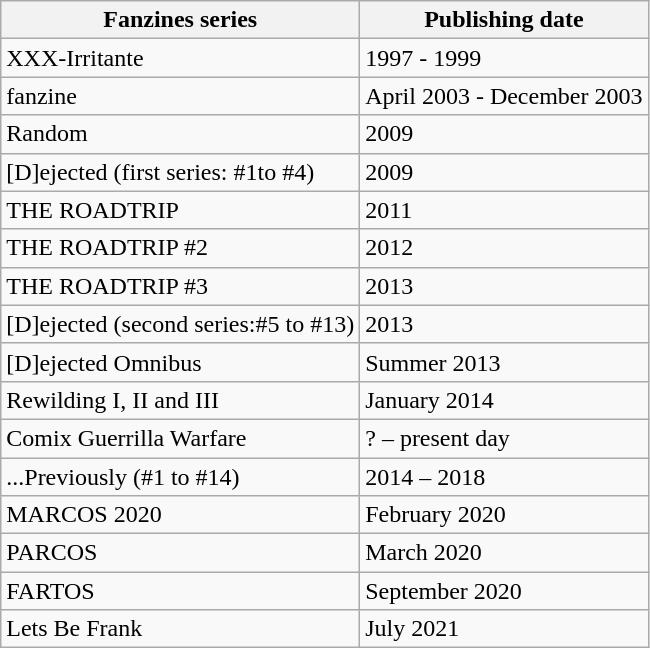<table class="wikitable">
<tr>
<th>Fanzines series</th>
<th>Publishing date</th>
</tr>
<tr>
<td>XXX-Irritante</td>
<td>1997 - 1999</td>
</tr>
<tr>
<td>fanzine</td>
<td>April 2003 - December 2003</td>
</tr>
<tr>
<td>Random</td>
<td>2009</td>
</tr>
<tr>
<td>[D]ejected (first series: #1to #4)</td>
<td>2009</td>
</tr>
<tr>
<td>THE ROADTRIP</td>
<td>2011</td>
</tr>
<tr>
<td>THE ROADTRIP #2</td>
<td>2012</td>
</tr>
<tr>
<td>THE ROADTRIP #3</td>
<td>2013</td>
</tr>
<tr>
<td>[D]ejected (second series:#5 to #13)</td>
<td>2013</td>
</tr>
<tr>
<td>[D]ejected Omnibus</td>
<td>Summer 2013</td>
</tr>
<tr>
<td>Rewilding I, II and III</td>
<td>January 2014</td>
</tr>
<tr>
<td>Comix Guerrilla Warfare</td>
<td>? – present day</td>
</tr>
<tr>
<td>...Previously (#1 to #14)</td>
<td>2014 – 2018</td>
</tr>
<tr>
<td>MARCOS 2020</td>
<td>February 2020</td>
</tr>
<tr>
<td>PARCOS</td>
<td>March 2020</td>
</tr>
<tr>
<td>FARTOS</td>
<td>September 2020</td>
</tr>
<tr>
<td>Lets Be Frank</td>
<td>July 2021</td>
</tr>
</table>
